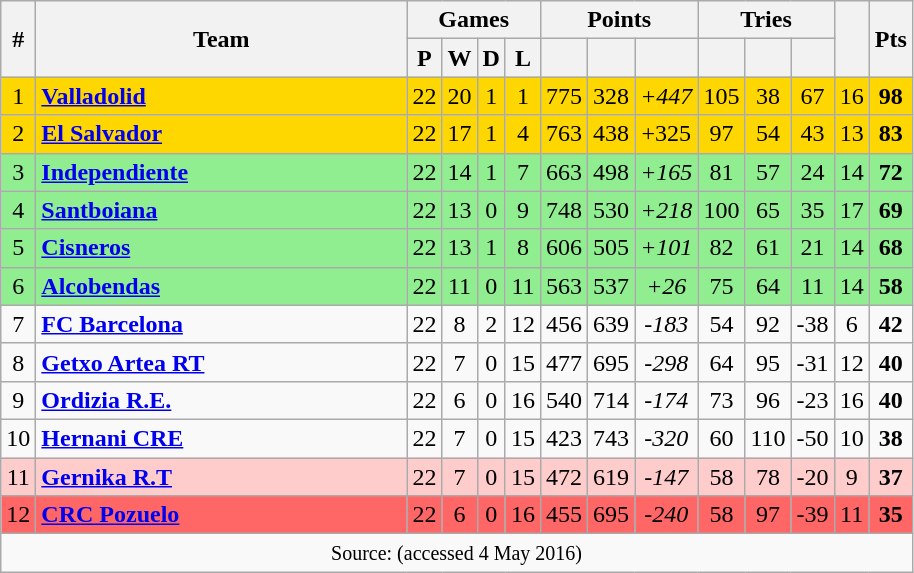<table class="wikitable" style="text-align:center">
<tr>
<th rowspan="2" style="width:0%">#</th>
<th rowspan="2" style="width:15em">Team</th>
<th colspan="4" style="width:0%">Games</th>
<th colspan="3" style="width:0%">Points</th>
<th colspan="3" style="width:0%">Tries</th>
<th rowspan="2" style="width:0%"></th>
<th rowspan="2" style="width:0%">Pts</th>
</tr>
<tr>
<th style="width:0%">P</th>
<th style="width:0%">W</th>
<th style="width:0%">D</th>
<th style="width:0%">L</th>
<th style="width:0%"></th>
<th style="width:0%"></th>
<th style="width:0%"></th>
<th style="width:0%"></th>
<th style="width:0%"></th>
<th style="width:0%"></th>
</tr>
<tr bgcolor="#FFD700" align="center">
<td>1</td>
<td align="left"><a href='#'><strong>Valladolid</strong></a></td>
<td>22</td>
<td>20</td>
<td>1</td>
<td>1</td>
<td>775</td>
<td>328</td>
<td><em>+447</em></td>
<td>105</td>
<td>38</td>
<td>67</td>
<td>16</td>
<td><strong>98</strong></td>
</tr>
<tr bgcolor="#FFD700" align="center">
<td>2</td>
<td align="left"><a href='#'><strong>El Salvador</strong></a></td>
<td>22</td>
<td>17</td>
<td>1</td>
<td>4</td>
<td>763</td>
<td>438</td>
<td>+325</td>
<td>97</td>
<td>54</td>
<td>43</td>
<td>13</td>
<td><strong>83</strong></td>
</tr>
<tr bgcolor="#90EE90" align="center">
<td>3</td>
<td align="left"><a href='#'><strong>Independiente</strong></a></td>
<td>22</td>
<td>14</td>
<td>1</td>
<td>7</td>
<td>663</td>
<td>498</td>
<td><em>+165</em></td>
<td>81</td>
<td>57</td>
<td>24</td>
<td>14</td>
<td><strong>72</strong></td>
</tr>
<tr bgcolor="#90EE90" align="center">
<td>4</td>
<td align="left"><a href='#'><strong>Santboiana</strong></a></td>
<td>22</td>
<td>13</td>
<td>0</td>
<td>9</td>
<td>748</td>
<td>530</td>
<td><em>+218</em></td>
<td>100</td>
<td>65</td>
<td>35</td>
<td>17</td>
<td><strong>69</strong></td>
</tr>
<tr bgcolor="#90EE90" align="center">
<td>5</td>
<td align="left"><a href='#'><strong>Cisneros</strong></a></td>
<td>22</td>
<td>13</td>
<td>1</td>
<td>8</td>
<td>606</td>
<td>505</td>
<td><em>+101</em></td>
<td>82</td>
<td>61</td>
<td>21</td>
<td>14</td>
<td><strong>68</strong></td>
</tr>
<tr bgcolor="#90EE90" align="center">
<td>6</td>
<td align="left"><a href='#'><strong>Alcobendas</strong></a></td>
<td>22</td>
<td>11</td>
<td>0</td>
<td>11</td>
<td>563</td>
<td>537</td>
<td><em>+26</em></td>
<td>75</td>
<td>64</td>
<td>11</td>
<td>14</td>
<td><strong>58</strong></td>
</tr>
<tr>
<td>7</td>
<td align="left"><a href='#'><strong>FC Barcelona</strong></a></td>
<td>22</td>
<td>8</td>
<td>2</td>
<td>12</td>
<td>456</td>
<td>639</td>
<td><em>-183</em></td>
<td>54</td>
<td>92</td>
<td>-38</td>
<td>6</td>
<td><strong>42</strong></td>
</tr>
<tr>
<td>8</td>
<td align="left"><a href='#'><strong>Getxo Artea RT</strong></a></td>
<td>22</td>
<td>7</td>
<td>0</td>
<td>15</td>
<td>477</td>
<td>695</td>
<td><em>-298</em></td>
<td>64</td>
<td>95</td>
<td>-31</td>
<td>12</td>
<td><strong>40</strong></td>
</tr>
<tr>
<td>9</td>
<td align="left"><a href='#'><strong>Ordizia R.E.</strong></a></td>
<td>22</td>
<td>6</td>
<td>0</td>
<td>16</td>
<td>540</td>
<td>714</td>
<td><em>-174</em></td>
<td>73</td>
<td>96</td>
<td>-23</td>
<td>16</td>
<td><strong>40</strong></td>
</tr>
<tr>
<td>10</td>
<td align="left"><a href='#'><strong>Hernani CRE</strong></a></td>
<td>22</td>
<td>7</td>
<td>0</td>
<td>15</td>
<td>423</td>
<td>743</td>
<td><em>-320</em></td>
<td>60</td>
<td>110</td>
<td>-50</td>
<td>10</td>
<td><strong>38</strong></td>
</tr>
<tr bgcolor="#FFCCCC" align="center">
<td>11</td>
<td align="left"><a href='#'><strong>Gernika R.T</strong></a></td>
<td>22</td>
<td>7</td>
<td>0</td>
<td>15</td>
<td>472</td>
<td>619</td>
<td><em>-147</em></td>
<td>58</td>
<td>78</td>
<td>-20</td>
<td>9</td>
<td><strong>37</strong></td>
</tr>
<tr bgcolor="#FF6666" align="center">
<td>12</td>
<td align="left"><a href='#'><strong>CRC Pozuelo</strong></a></td>
<td>22</td>
<td>6</td>
<td>0</td>
<td>16</td>
<td>455</td>
<td>695</td>
<td><em>-240</em></td>
<td>58</td>
<td>97</td>
<td>-39</td>
<td>11</td>
<td><strong>35</strong></td>
</tr>
<tr>
<td colspan="14"><small>Source:  (accessed 4 May 2016)</small></td>
</tr>
</table>
